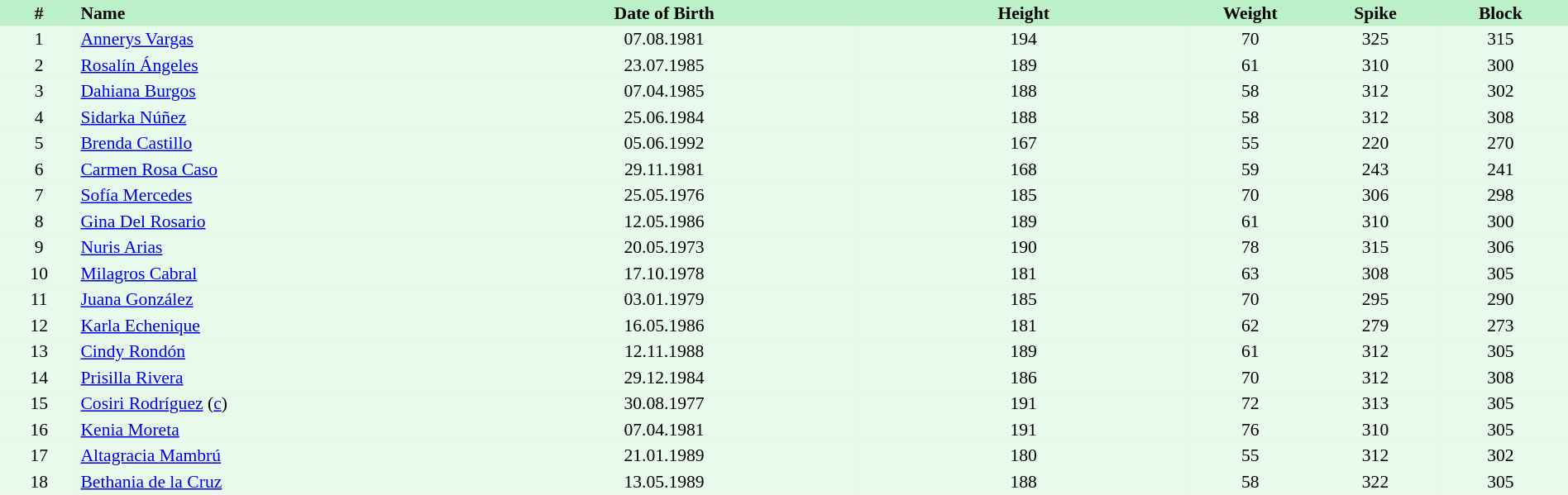<table border=0 cellpadding=2 cellspacing=0  |- bgcolor=#FFECCE style="text-align:center; font-size:90%;" width=100%>
<tr bgcolor=#BBF0C9>
<th width=5%>#</th>
<th width=25% align=left>Name</th>
<th width=25%>Date of Birth</th>
<th width=21%>Height</th>
<th width=8%>Weight</th>
<th width=8%>Spike</th>
<th width=8%>Block</th>
<th></th>
</tr>
<tr bgcolor=#E7FAEC>
<td>1</td>
<td align=left><a href='#'>Annerys Vargas</a></td>
<td>07.08.1981</td>
<td>194</td>
<td>70</td>
<td>325</td>
<td>315</td>
<td></td>
</tr>
<tr bgcolor=#E7FAEC>
<td>2</td>
<td align=left><a href='#'>Rosalín Ángeles</a></td>
<td>23.07.1985</td>
<td>189</td>
<td>61</td>
<td>310</td>
<td>300</td>
<td></td>
</tr>
<tr bgcolor=#E7FAEC>
<td>3</td>
<td align=left><a href='#'>Dahiana Burgos</a></td>
<td>07.04.1985</td>
<td>188</td>
<td>58</td>
<td>312</td>
<td>302</td>
<td></td>
</tr>
<tr bgcolor=#E7FAEC>
<td>4</td>
<td align=left><a href='#'>Sidarka Núñez</a></td>
<td>25.06.1984</td>
<td>188</td>
<td>58</td>
<td>312</td>
<td>308</td>
<td></td>
</tr>
<tr bgcolor=#E7FAEC>
<td>5</td>
<td align=left><a href='#'>Brenda Castillo</a></td>
<td>05.06.1992</td>
<td>167</td>
<td>55</td>
<td>220</td>
<td>270</td>
<td></td>
</tr>
<tr bgcolor=#E7FAEC>
<td>6</td>
<td align=left><a href='#'>Carmen Rosa Caso</a></td>
<td>29.11.1981</td>
<td>168</td>
<td>59</td>
<td>243</td>
<td>241</td>
<td></td>
</tr>
<tr bgcolor=#E7FAEC>
<td>7</td>
<td align=left><a href='#'>Sofía Mercedes</a></td>
<td>25.05.1976</td>
<td>185</td>
<td>70</td>
<td>306</td>
<td>298</td>
<td></td>
</tr>
<tr bgcolor=#E7FAEC>
<td>8</td>
<td align=left><a href='#'>Gina Del Rosario</a></td>
<td>12.05.1986</td>
<td>189</td>
<td>61</td>
<td>310</td>
<td>300</td>
<td></td>
</tr>
<tr bgcolor=#E7FAEC>
<td>9</td>
<td align=left><a href='#'>Nuris Arias</a></td>
<td>20.05.1973</td>
<td>190</td>
<td>78</td>
<td>315</td>
<td>306</td>
<td></td>
</tr>
<tr bgcolor=#E7FAEC>
<td>10</td>
<td align=left><a href='#'>Milagros Cabral</a></td>
<td>17.10.1978</td>
<td>181</td>
<td>63</td>
<td>308</td>
<td>305</td>
<td></td>
</tr>
<tr bgcolor=#E7FAEC>
<td>11</td>
<td align=left><a href='#'>Juana González</a></td>
<td>03.01.1979</td>
<td>185</td>
<td>70</td>
<td>295</td>
<td>290</td>
<td></td>
</tr>
<tr bgcolor=#E7FAEC>
<td>12</td>
<td align=left><a href='#'>Karla Echenique</a></td>
<td>16.05.1986</td>
<td>181</td>
<td>62</td>
<td>279</td>
<td>273</td>
<td></td>
</tr>
<tr bgcolor=#E7FAEC>
<td>13</td>
<td align=left><a href='#'>Cindy Rondón</a></td>
<td>12.11.1988</td>
<td>189</td>
<td>61</td>
<td>312</td>
<td>305</td>
<td></td>
</tr>
<tr bgcolor=#E7FAEC>
<td>14</td>
<td align=left><a href='#'>Prisilla Rivera</a></td>
<td>29.12.1984</td>
<td>186</td>
<td>70</td>
<td>312</td>
<td>308</td>
<td></td>
</tr>
<tr bgcolor=#E7FAEC>
<td>15</td>
<td align=left><a href='#'>Cosiri Rodríguez</a> (<a href='#'>c</a>)</td>
<td>30.08.1977</td>
<td>191</td>
<td>72</td>
<td>313</td>
<td>305</td>
<td></td>
</tr>
<tr bgcolor=#E7FAEC>
<td>16</td>
<td align=left><a href='#'>Kenia Moreta</a></td>
<td>07.04.1981</td>
<td>191</td>
<td>76</td>
<td>310</td>
<td>305</td>
<td></td>
</tr>
<tr bgcolor=#E7FAEC>
<td>17</td>
<td align=left><a href='#'>Altagracia Mambrú</a></td>
<td>21.01.1989</td>
<td>180</td>
<td>55</td>
<td>312</td>
<td>302</td>
<td></td>
</tr>
<tr bgcolor=#E7FAEC>
<td>18</td>
<td align=left><a href='#'>Bethania de la Cruz</a></td>
<td>13.05.1989</td>
<td>188</td>
<td>58</td>
<td>322</td>
<td>305</td>
<td></td>
</tr>
</table>
